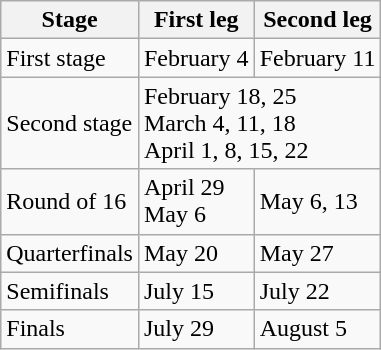<table class="wikitable">
<tr>
<th>Stage</th>
<th>First leg</th>
<th>Second leg</th>
</tr>
<tr>
<td>First stage</td>
<td>February 4</td>
<td>February 11</td>
</tr>
<tr>
<td>Second stage</td>
<td colspan=2>February 18, 25<br>March 4, 11, 18<br>April 1, 8, 15, 22</td>
</tr>
<tr>
<td>Round of 16</td>
<td>April 29<br>May 6</td>
<td>May 6, 13</td>
</tr>
<tr>
<td>Quarterfinals</td>
<td>May 20</td>
<td>May 27</td>
</tr>
<tr>
<td>Semifinals</td>
<td>July 15</td>
<td>July 22</td>
</tr>
<tr>
<td>Finals</td>
<td>July 29</td>
<td>August 5</td>
</tr>
</table>
